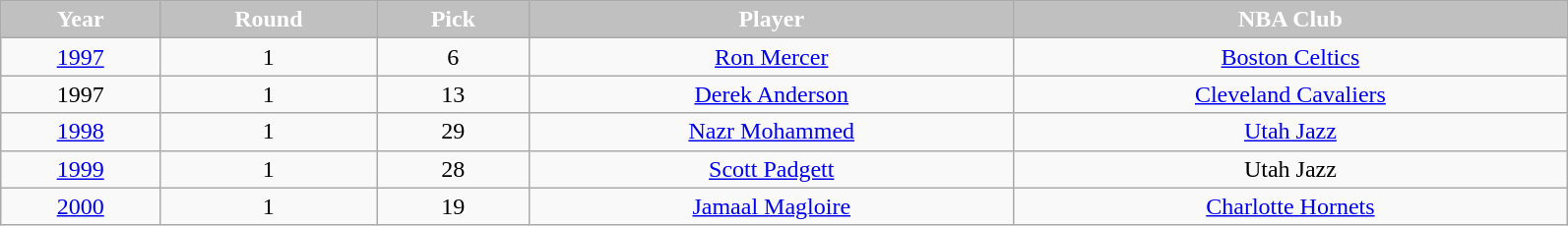<table class="wikitable" style="width:84%;">
<tr style="text-align:center; background:silver; color:#fff;">
<td><strong>Year</strong></td>
<td><strong>Round</strong></td>
<td><strong>Pick</strong></td>
<td><strong>Player</strong></td>
<td><strong>NBA Club</strong></td>
</tr>
<tr style="text-align:center;" bgcolor="">
<td><a href='#'>1997</a></td>
<td>1</td>
<td>6</td>
<td><a href='#'>Ron Mercer</a></td>
<td><a href='#'>Boston Celtics</a></td>
</tr>
<tr style="text-align:center;" bgcolor="">
<td>1997</td>
<td>1</td>
<td>13</td>
<td><a href='#'>Derek Anderson</a></td>
<td><a href='#'>Cleveland Cavaliers</a></td>
</tr>
<tr style="text-align:center;" bgcolor="">
<td><a href='#'>1998</a></td>
<td>1</td>
<td>29</td>
<td><a href='#'>Nazr Mohammed</a></td>
<td><a href='#'>Utah Jazz</a></td>
</tr>
<tr style="text-align:center;" bgcolor="">
<td><a href='#'>1999</a></td>
<td>1</td>
<td>28</td>
<td><a href='#'>Scott Padgett</a></td>
<td>Utah Jazz</td>
</tr>
<tr style="text-align:center;" bgcolor="">
<td><a href='#'>2000</a></td>
<td>1</td>
<td>19</td>
<td><a href='#'>Jamaal Magloire</a></td>
<td><a href='#'>Charlotte Hornets</a></td>
</tr>
</table>
